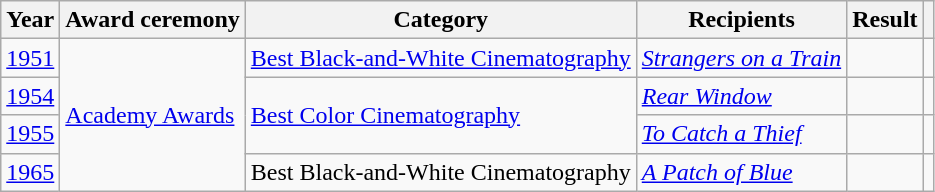<table class="wikitable plainrowheaders sortable">
<tr>
<th scope="col">Year</th>
<th>Award ceremony</th>
<th scope="col">Category</th>
<th scope="col">Recipients</th>
<th scope="col">Result</th>
<th class="unsortable" scope="col"></th>
</tr>
<tr>
<td><a href='#'>1951</a></td>
<td rowspan="4"><a href='#'>Academy Awards</a></td>
<td><a href='#'>Best Black-and-White Cinematography</a></td>
<td><em><a href='#'>Strangers on a Train</a></em></td>
<td></td>
<td></td>
</tr>
<tr>
<td><a href='#'>1954</a></td>
<td rowspan="2"><a href='#'>Best Color Cinematography</a></td>
<td><em><a href='#'>Rear Window</a></em></td>
<td></td>
<td></td>
</tr>
<tr>
<td><a href='#'>1955</a></td>
<td><em><a href='#'>To Catch a Thief</a></em></td>
<td></td>
<td></td>
</tr>
<tr>
<td><a href='#'>1965</a></td>
<td>Best Black-and-White Cinematography</td>
<td><em><a href='#'>A Patch of Blue</a></em></td>
<td></td>
<td></td>
</tr>
</table>
